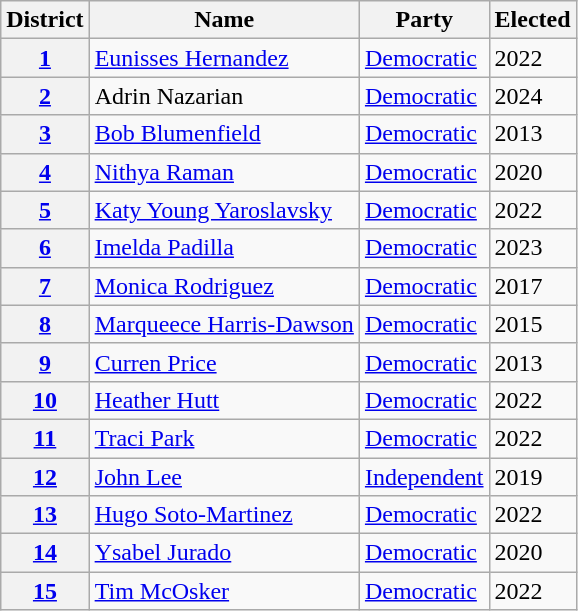<table class="wikitable" align=center>
<tr>
<th>District</th>
<th>Name</th>
<th>Party</th>
<th>Elected</th>
</tr>
<tr>
<th><a href='#'>1</a></th>
<td><a href='#'>Eunisses Hernandez</a></td>
<td><a href='#'>Democratic</a></td>
<td>2022</td>
</tr>
<tr>
<th><a href='#'>2</a></th>
<td>Adrin Nazarian</td>
<td><a href='#'>Democratic</a></td>
<td>2024</td>
</tr>
<tr>
<th><a href='#'>3</a></th>
<td><a href='#'>Bob Blumenfield</a></td>
<td><a href='#'>Democratic</a></td>
<td>2013</td>
</tr>
<tr>
<th><a href='#'>4</a></th>
<td><a href='#'>Nithya Raman</a></td>
<td><a href='#'>Democratic</a></td>
<td>2020</td>
</tr>
<tr>
<th><a href='#'>5</a></th>
<td><a href='#'>Katy Young Yaroslavsky</a></td>
<td><a href='#'>Democratic</a></td>
<td>2022</td>
</tr>
<tr>
<th><a href='#'>6</a></th>
<td><a href='#'>Imelda Padilla</a></td>
<td><a href='#'>Democratic</a></td>
<td>2023</td>
</tr>
<tr>
<th><a href='#'>7</a></th>
<td><a href='#'>Monica Rodriguez</a></td>
<td><a href='#'>Democratic</a></td>
<td>2017</td>
</tr>
<tr>
<th><a href='#'>8</a></th>
<td><a href='#'>Marqueece Harris-Dawson</a></td>
<td><a href='#'>Democratic</a></td>
<td>2015</td>
</tr>
<tr>
<th><a href='#'>9</a></th>
<td><a href='#'>Curren Price</a></td>
<td><a href='#'>Democratic</a></td>
<td>2013</td>
</tr>
<tr>
<th><a href='#'>10</a></th>
<td><a href='#'>Heather Hutt</a></td>
<td><a href='#'>Democratic</a></td>
<td>2022</td>
</tr>
<tr>
<th><a href='#'>11</a></th>
<td><a href='#'>Traci Park</a></td>
<td><a href='#'>Democratic</a></td>
<td>2022</td>
</tr>
<tr>
<th><a href='#'>12</a></th>
<td><a href='#'>John Lee</a></td>
<td><a href='#'>Independent</a></td>
<td>2019</td>
</tr>
<tr>
<th><a href='#'>13</a></th>
<td><a href='#'>Hugo Soto-Martinez</a></td>
<td><a href='#'>Democratic</a></td>
<td>2022</td>
</tr>
<tr>
<th><a href='#'>14</a></th>
<td><a href='#'>Ysabel Jurado</a></td>
<td><a href='#'>Democratic</a></td>
<td>2020</td>
</tr>
<tr>
<th><a href='#'>15</a></th>
<td><a href='#'>Tim McOsker</a></td>
<td><a href='#'>Democratic</a></td>
<td>2022</td>
</tr>
</table>
